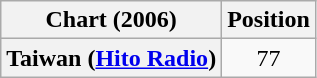<table class="wikitable plainrowheaders" style="text-align:center">
<tr>
<th>Chart (2006)</th>
<th>Position</th>
</tr>
<tr>
<th scope="row">Taiwan (<a href='#'>Hito Radio</a>)</th>
<td style="text-align:center;">77</td>
</tr>
</table>
